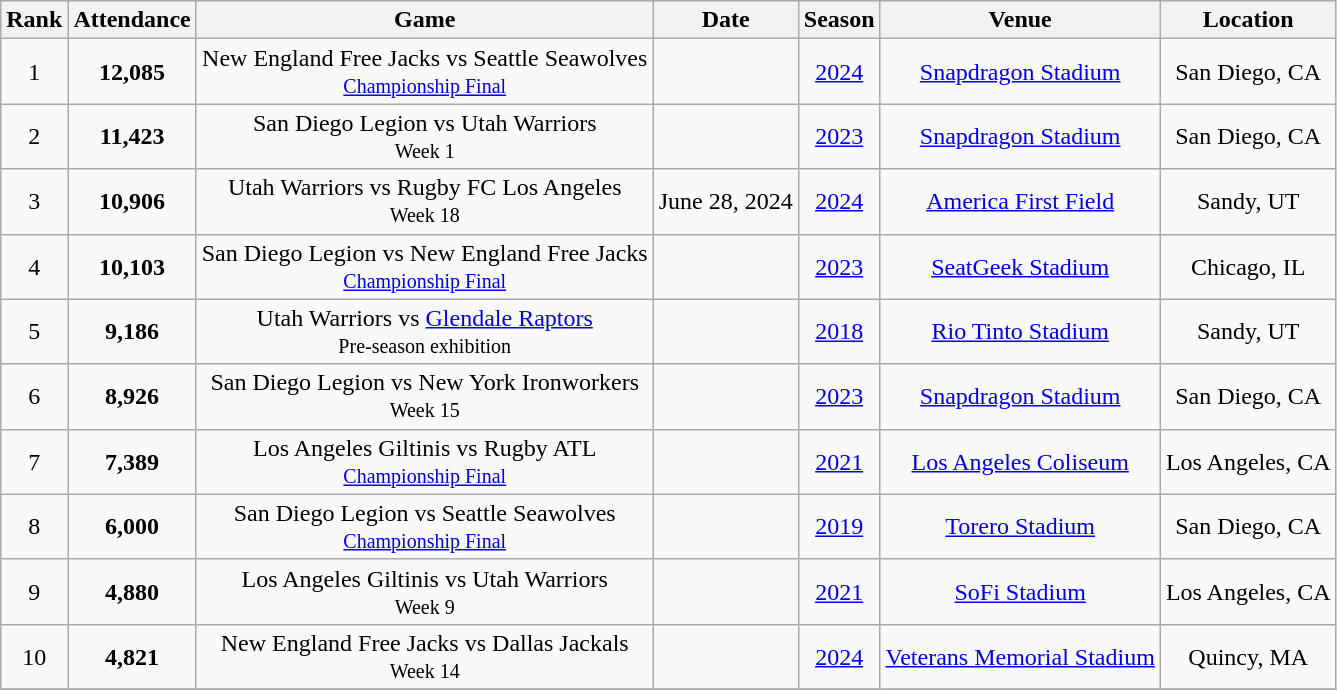<table class="wikitable sortable" style="text-align: center;">
<tr>
<th>Rank</th>
<th>Attendance</th>
<th>Game</th>
<th>Date</th>
<th>Season</th>
<th>Venue</th>
<th>Location</th>
</tr>
<tr>
<td>1</td>
<td><strong>12,085</strong></td>
<td>New England Free Jacks vs Seattle Seawolves<br><small> <a href='#'>Championship Final</a></small></td>
<td></td>
<td><a href='#'>2024</a></td>
<td><a href='#'>Snapdragon Stadium</a></td>
<td>San Diego, CA</td>
</tr>
<tr>
<td>2</td>
<td><strong>11,423</strong></td>
<td>San Diego Legion vs Utah Warriors<br><small> Week 1</small></td>
<td></td>
<td><a href='#'>2023</a></td>
<td><a href='#'>Snapdragon Stadium</a></td>
<td>San Diego, CA</td>
</tr>
<tr>
<td>3</td>
<td><strong>10,906</strong></td>
<td>Utah Warriors vs Rugby FC Los Angeles<br><small> Week 18</small></td>
<td>June 28, 2024</td>
<td><a href='#'>2024</a></td>
<td><a href='#'>America First Field</a></td>
<td>Sandy, UT</td>
</tr>
<tr>
<td>4</td>
<td><strong>10,103</strong></td>
<td>San Diego Legion vs New England Free Jacks<br><small> <a href='#'>Championship Final</a></small></td>
<td></td>
<td><a href='#'>2023</a></td>
<td><a href='#'>SeatGeek Stadium</a></td>
<td>Chicago, IL</td>
</tr>
<tr>
<td>5</td>
<td><strong>9,186</strong></td>
<td>Utah Warriors vs <a href='#'>Glendale Raptors</a><br><small>Pre-season exhibition</small></td>
<td></td>
<td><a href='#'>2018</a></td>
<td><a href='#'>Rio Tinto Stadium</a></td>
<td>Sandy, UT</td>
</tr>
<tr>
<td>6</td>
<td><strong>8,926</strong></td>
<td>San Diego Legion vs New York Ironworkers<br><small>Week 15</small></td>
<td></td>
<td><a href='#'>2023</a></td>
<td><a href='#'>Snapdragon Stadium</a></td>
<td>San Diego, CA</td>
</tr>
<tr>
<td>7</td>
<td><strong>7,389</strong></td>
<td>Los Angeles Giltinis vs Rugby ATL<br><small><a href='#'>Championship Final</a></small></td>
<td></td>
<td><a href='#'>2021</a></td>
<td><a href='#'>Los Angeles Coliseum</a></td>
<td>Los Angeles, CA</td>
</tr>
<tr>
<td>8</td>
<td><strong>6,000</strong></td>
<td>San Diego Legion vs Seattle Seawolves<br><small><a href='#'>Championship Final</a></small></td>
<td></td>
<td><a href='#'>2019</a></td>
<td><a href='#'>Torero Stadium</a></td>
<td>San Diego, CA</td>
</tr>
<tr>
<td>9</td>
<td><strong>4,880</strong></td>
<td>Los Angeles Giltinis vs Utah Warriors<br><small>Week 9</small></td>
<td></td>
<td><a href='#'>2021</a></td>
<td><a href='#'>SoFi Stadium</a></td>
<td>Los Angeles, CA</td>
</tr>
<tr>
<td>10</td>
<td><strong>4,821</strong></td>
<td>New England Free Jacks vs Dallas Jackals<br><small>Week 14</small></td>
<td></td>
<td><a href='#'>2024</a></td>
<td><a href='#'>Veterans Memorial Stadium</a></td>
<td>Quincy, MA</td>
</tr>
<tr>
</tr>
</table>
